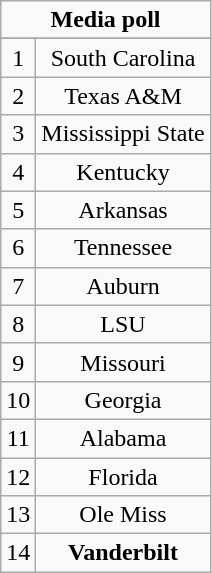<table class="wikitable">
<tr align="center">
<td align="center" Colspan="3"><strong>Media poll</strong></td>
</tr>
<tr align="center">
</tr>
<tr align="center">
<td>1</td>
<td>South Carolina</td>
</tr>
<tr align="center">
<td>2</td>
<td>Texas A&M</td>
</tr>
<tr align="center">
<td>3</td>
<td>Mississippi State</td>
</tr>
<tr align="center">
<td>4</td>
<td>Kentucky</td>
</tr>
<tr align="center">
<td>5</td>
<td>Arkansas</td>
</tr>
<tr align="center">
<td>6</td>
<td>Tennessee</td>
</tr>
<tr align="center">
<td>7</td>
<td>Auburn</td>
</tr>
<tr align="center">
<td>8</td>
<td>LSU</td>
</tr>
<tr align="center">
<td>9</td>
<td>Missouri</td>
</tr>
<tr align="center">
<td>10</td>
<td>Georgia</td>
</tr>
<tr align="center">
<td>11</td>
<td>Alabama</td>
</tr>
<tr align="center">
<td>12</td>
<td>Florida</td>
</tr>
<tr align="center">
<td>13</td>
<td>Ole Miss</td>
</tr>
<tr align="center">
<td>14</td>
<td><strong>Vanderbilt</strong></td>
</tr>
</table>
